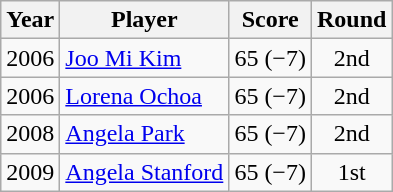<table class="wikitable">
<tr>
<th>Year</th>
<th>Player</th>
<th>Score</th>
<th>Round</th>
</tr>
<tr>
<td>2006</td>
<td><a href='#'>Joo Mi Kim</a></td>
<td>65 (−7)</td>
<td align=center>2nd</td>
</tr>
<tr>
<td>2006</td>
<td><a href='#'>Lorena Ochoa</a></td>
<td>65 (−7)</td>
<td align=center>2nd</td>
</tr>
<tr>
<td>2008</td>
<td><a href='#'>Angela Park</a></td>
<td>65 (−7)</td>
<td align=center>2nd</td>
</tr>
<tr>
<td>2009</td>
<td><a href='#'>Angela Stanford</a></td>
<td>65 (−7)</td>
<td align=center>1st</td>
</tr>
</table>
